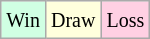<table class="wikitable">
<tr>
<td style="background:#d0ffe3;"><small>Win</small></td>
<td style="background:#ffffdd;"><small>Draw</small></td>
<td style="background:#ffd0e3;"><small>Loss</small></td>
</tr>
</table>
